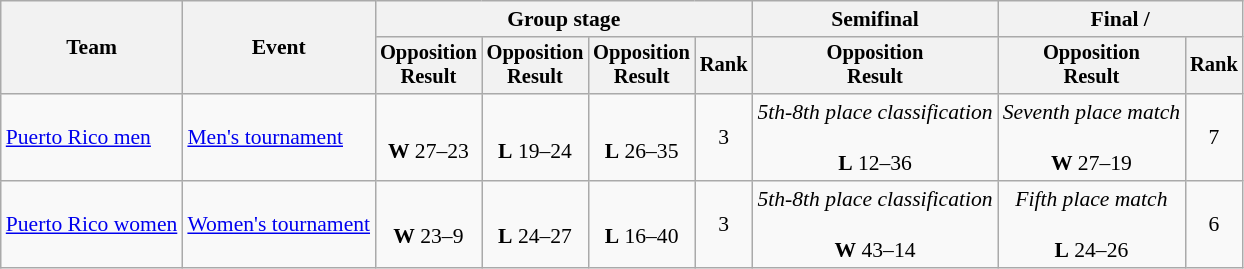<table class=wikitable style=font-size:90%;text-align:center>
<tr>
<th rowspan=2>Team</th>
<th rowspan=2>Event</th>
<th colspan=4>Group stage</th>
<th>Semifinal</th>
<th colspan=2>Final / </th>
</tr>
<tr style=font-size:95%>
<th>Opposition<br>Result</th>
<th>Opposition<br>Result</th>
<th>Opposition<br>Result</th>
<th>Rank</th>
<th>Opposition<br>Result</th>
<th>Opposition<br>Result</th>
<th>Rank</th>
</tr>
<tr>
<td align=left><a href='#'>Puerto Rico men</a></td>
<td align=left><a href='#'>Men's tournament</a></td>
<td><br><strong>W</strong> 27–23</td>
<td><br><strong>L</strong> 19–24</td>
<td><br><strong>L</strong> 26–35</td>
<td>3</td>
<td><em>5th-8th place classification</em><br><br><strong>L</strong> 12–36</td>
<td><em>Seventh place match</em><br><br><strong>W</strong> 27–19</td>
<td>7</td>
</tr>
<tr>
<td align=left><a href='#'>Puerto Rico women</a></td>
<td align=left><a href='#'>Women's tournament</a></td>
<td><br><strong>W</strong> 23–9</td>
<td><br> <strong>L</strong> 24–27</td>
<td><br><strong>L</strong> 16–40</td>
<td>3</td>
<td><em>5th-8th place classification</em><br><br><strong>W</strong> 43–14</td>
<td><em>Fifth place match</em><br><br><strong>L</strong> 24–26</td>
<td>6</td>
</tr>
</table>
